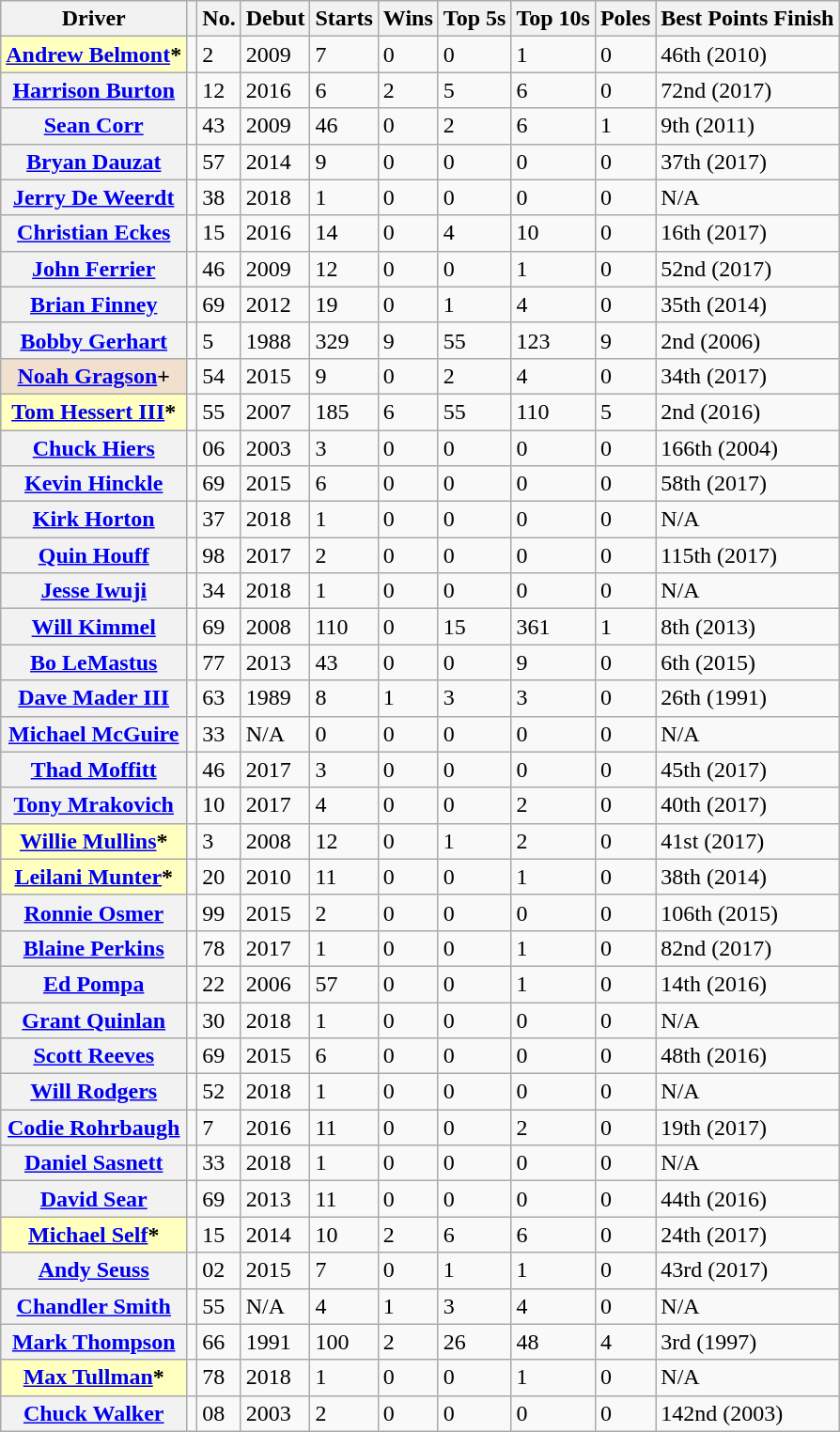<table class="wikitable sortable sortable" style="font-size: 100%;">
<tr>
<th>Driver</th>
<th></th>
<th>No.</th>
<th>Debut</th>
<th>Starts</th>
<th>Wins</th>
<th>Top 5s</th>
<th>Top 10s</th>
<th>Poles</th>
<th>Best Points Finish</th>
</tr>
<tr>
<th style="background-color:#FFFFBF"><a href='#'>Andrew Belmont</a>*</th>
<td></td>
<td>2</td>
<td>2009</td>
<td>7</td>
<td>0</td>
<td>0</td>
<td>1</td>
<td>0</td>
<td>46th (2010)</td>
</tr>
<tr>
<th><a href='#'>Harrison Burton</a></th>
<td></td>
<td>12</td>
<td>2016</td>
<td>6</td>
<td>2</td>
<td>5</td>
<td>6</td>
<td>0</td>
<td>72nd (2017)</td>
</tr>
<tr>
<th><a href='#'>Sean Corr</a></th>
<td></td>
<td>43</td>
<td>2009</td>
<td>46</td>
<td>0</td>
<td>2</td>
<td>6</td>
<td>1</td>
<td>9th (2011)</td>
</tr>
<tr>
<th><a href='#'>Bryan Dauzat</a></th>
<td></td>
<td>57</td>
<td>2014</td>
<td>9</td>
<td>0</td>
<td>0</td>
<td>0</td>
<td>0</td>
<td>37th (2017)</td>
</tr>
<tr>
<th><a href='#'>Jerry De Weerdt</a></th>
<td></td>
<td>38</td>
<td>2018</td>
<td>1</td>
<td>0</td>
<td>0</td>
<td>0</td>
<td>0</td>
<td>N/A</td>
</tr>
<tr>
<th><a href='#'>Christian Eckes</a></th>
<td></td>
<td>15</td>
<td>2016</td>
<td>14</td>
<td>0</td>
<td>4</td>
<td>10</td>
<td>0</td>
<td>16th (2017)</td>
</tr>
<tr>
<th><a href='#'>John Ferrier</a></th>
<td></td>
<td>46</td>
<td>2009</td>
<td>12</td>
<td>0</td>
<td>0</td>
<td>1</td>
<td>0</td>
<td>52nd (2017)</td>
</tr>
<tr>
<th><a href='#'>Brian Finney</a></th>
<td></td>
<td>69</td>
<td>2012</td>
<td>19</td>
<td>0</td>
<td>1</td>
<td>4</td>
<td>0</td>
<td>35th (2014)</td>
</tr>
<tr>
<th><a href='#'>Bobby Gerhart</a></th>
<td></td>
<td>5</td>
<td>1988</td>
<td>329</td>
<td>9</td>
<td>55</td>
<td>123</td>
<td>9</td>
<td>2nd (2006)</td>
</tr>
<tr>
<th style="background-color:#F2E0CE"><a href='#'>Noah Gragson</a>+</th>
<td></td>
<td>54</td>
<td>2015</td>
<td>9</td>
<td>0</td>
<td>2</td>
<td>4</td>
<td>0</td>
<td>34th (2017)</td>
</tr>
<tr>
<th style="background-color:#FFFFBF"><a href='#'>Tom Hessert III</a>*</th>
<td></td>
<td>55</td>
<td>2007</td>
<td>185</td>
<td>6</td>
<td>55</td>
<td>110</td>
<td>5</td>
<td>2nd (2016)</td>
</tr>
<tr>
<th><a href='#'>Chuck Hiers</a></th>
<td></td>
<td>06</td>
<td>2003</td>
<td>3</td>
<td>0</td>
<td>0</td>
<td>0</td>
<td>0</td>
<td>166th (2004)</td>
</tr>
<tr>
<th><a href='#'>Kevin Hinckle</a></th>
<td></td>
<td>69</td>
<td>2015</td>
<td>6</td>
<td>0</td>
<td>0</td>
<td>0</td>
<td>0</td>
<td>58th (2017)</td>
</tr>
<tr>
<th><a href='#'>Kirk Horton</a></th>
<td></td>
<td>37</td>
<td>2018</td>
<td>1</td>
<td>0</td>
<td>0</td>
<td>0</td>
<td>0</td>
<td>N/A</td>
</tr>
<tr>
<th><a href='#'>Quin Houff</a></th>
<td></td>
<td>98</td>
<td>2017</td>
<td>2</td>
<td>0</td>
<td>0</td>
<td>0</td>
<td>0</td>
<td>115th (2017)</td>
</tr>
<tr>
<th><a href='#'>Jesse Iwuji</a></th>
<td></td>
<td>34</td>
<td>2018</td>
<td>1</td>
<td>0</td>
<td>0</td>
<td>0</td>
<td>0</td>
<td>N/A</td>
</tr>
<tr>
<th><a href='#'>Will Kimmel</a></th>
<td></td>
<td>69</td>
<td>2008</td>
<td>110</td>
<td>0</td>
<td>15</td>
<td>361</td>
<td>1</td>
<td>8th (2013)</td>
</tr>
<tr>
<th><a href='#'>Bo LeMastus</a></th>
<td></td>
<td>77</td>
<td>2013</td>
<td>43</td>
<td>0</td>
<td>0</td>
<td>9</td>
<td>0</td>
<td>6th (2015)</td>
</tr>
<tr>
<th><a href='#'>Dave Mader III</a></th>
<td></td>
<td>63</td>
<td>1989</td>
<td>8</td>
<td>1</td>
<td>3</td>
<td>3</td>
<td>0</td>
<td>26th (1991)</td>
</tr>
<tr>
<th><a href='#'>Michael McGuire</a></th>
<td></td>
<td>33</td>
<td>N/A</td>
<td>0</td>
<td>0</td>
<td>0</td>
<td>0</td>
<td>0</td>
<td>N/A</td>
</tr>
<tr>
<th><a href='#'>Thad Moffitt</a></th>
<td></td>
<td>46</td>
<td>2017</td>
<td>3</td>
<td>0</td>
<td>0</td>
<td>0</td>
<td>0</td>
<td>45th (2017)</td>
</tr>
<tr>
<th><a href='#'>Tony Mrakovich</a></th>
<td></td>
<td>10</td>
<td>2017</td>
<td>4</td>
<td>0</td>
<td>0</td>
<td>2</td>
<td>0</td>
<td>40th (2017)</td>
</tr>
<tr>
<th style="background-color:#FFFFBF"><a href='#'>Willie Mullins</a>*</th>
<td></td>
<td>3</td>
<td>2008</td>
<td>12</td>
<td>0</td>
<td>1</td>
<td>2</td>
<td>0</td>
<td>41st (2017)</td>
</tr>
<tr>
<th style="background-color:#FFFFBF"><a href='#'>Leilani Munter</a>*</th>
<td></td>
<td>20</td>
<td>2010</td>
<td>11</td>
<td>0</td>
<td>0</td>
<td>1</td>
<td>0</td>
<td>38th (2014)</td>
</tr>
<tr>
<th><a href='#'>Ronnie Osmer</a></th>
<td></td>
<td>99</td>
<td>2015</td>
<td>2</td>
<td>0</td>
<td>0</td>
<td>0</td>
<td>0</td>
<td>106th (2015)</td>
</tr>
<tr>
<th><a href='#'>Blaine Perkins</a></th>
<td></td>
<td>78</td>
<td>2017</td>
<td>1</td>
<td>0</td>
<td>0</td>
<td>1</td>
<td>0</td>
<td>82nd (2017)</td>
</tr>
<tr>
<th><a href='#'>Ed Pompa</a></th>
<td></td>
<td>22</td>
<td>2006</td>
<td>57</td>
<td>0</td>
<td>0</td>
<td>1</td>
<td>0</td>
<td>14th (2016)</td>
</tr>
<tr>
<th><a href='#'>Grant Quinlan</a></th>
<td></td>
<td>30</td>
<td>2018</td>
<td>1</td>
<td>0</td>
<td>0</td>
<td>0</td>
<td>0</td>
<td>N/A</td>
</tr>
<tr>
<th><a href='#'>Scott Reeves</a></th>
<td></td>
<td>69</td>
<td>2015</td>
<td>6</td>
<td>0</td>
<td>0</td>
<td>0</td>
<td>0</td>
<td>48th (2016)</td>
</tr>
<tr>
<th><a href='#'>Will Rodgers</a></th>
<td></td>
<td>52</td>
<td>2018</td>
<td>1</td>
<td>0</td>
<td>0</td>
<td>0</td>
<td>0</td>
<td>N/A</td>
</tr>
<tr>
<th><a href='#'>Codie Rohrbaugh</a></th>
<td></td>
<td>7</td>
<td>2016</td>
<td>11</td>
<td>0</td>
<td>0</td>
<td>2</td>
<td>0</td>
<td>19th (2017)</td>
</tr>
<tr>
<th><a href='#'>Daniel Sasnett</a></th>
<td></td>
<td>33</td>
<td>2018</td>
<td>1</td>
<td>0</td>
<td>0</td>
<td>0</td>
<td>0</td>
<td>N/A</td>
</tr>
<tr>
<th><a href='#'>David Sear</a></th>
<td></td>
<td>69</td>
<td>2013</td>
<td>11</td>
<td>0</td>
<td>0</td>
<td>0</td>
<td>0</td>
<td>44th (2016)</td>
</tr>
<tr>
<th style="background-color:#FFFFBF"><a href='#'>Michael Self</a>*</th>
<td></td>
<td>15</td>
<td>2014</td>
<td>10</td>
<td>2</td>
<td>6</td>
<td>6</td>
<td>0</td>
<td>24th (2017)</td>
</tr>
<tr>
<th><a href='#'>Andy Seuss</a></th>
<td></td>
<td>02</td>
<td>2015</td>
<td>7</td>
<td>0</td>
<td>1</td>
<td>1</td>
<td>0</td>
<td>43rd (2017)</td>
</tr>
<tr>
<th><a href='#'>Chandler Smith</a></th>
<td></td>
<td>55</td>
<td>N/A</td>
<td>4</td>
<td>1</td>
<td>3</td>
<td>4</td>
<td>0</td>
<td>N/A</td>
</tr>
<tr>
<th><a href='#'>Mark Thompson</a></th>
<td></td>
<td>66</td>
<td>1991</td>
<td>100</td>
<td>2</td>
<td>26</td>
<td>48</td>
<td>4</td>
<td>3rd (1997)</td>
</tr>
<tr>
<th style="background-color:#FFFFBF"><a href='#'>Max Tullman</a>*</th>
<td></td>
<td>78</td>
<td>2018</td>
<td>1</td>
<td>0</td>
<td>0</td>
<td>1</td>
<td>0</td>
<td>N/A</td>
</tr>
<tr>
<th><a href='#'>Chuck Walker</a></th>
<td></td>
<td>08</td>
<td>2003</td>
<td>2</td>
<td>0</td>
<td>0</td>
<td>0</td>
<td>0</td>
<td>142nd (2003)</td>
</tr>
</table>
